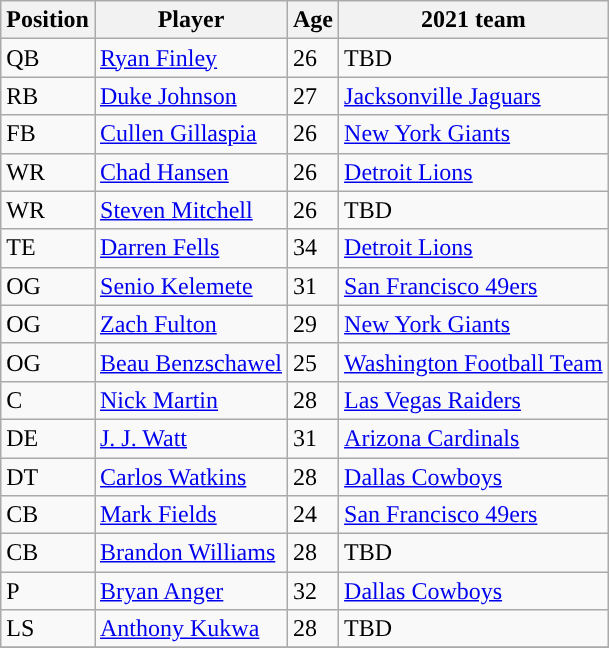<table class="wikitable">
<tr>
<th>Position</th>
<th>Player</th>
<th>Age</th>
<th>2021 team</th>
</tr>
<tr>
<td>QB</td>
<td><a href='#'>Ryan Finley</a></td>
<td>26</td>
<td>TBD</td>
</tr>
<tr>
<td>RB</td>
<td><a href='#'>Duke Johnson</a></td>
<td>27</td>
<td><a href='#'>Jacksonville Jaguars</a></td>
</tr>
<tr>
<td>FB</td>
<td><a href='#'>Cullen Gillaspia</a></td>
<td>26</td>
<td><a href='#'>New York Giants</a></td>
</tr>
<tr>
<td>WR</td>
<td><a href='#'>Chad Hansen</a></td>
<td>26</td>
<td><a href='#'>Detroit Lions</a></td>
</tr>
<tr>
<td>WR</td>
<td><a href='#'>Steven Mitchell</a></td>
<td>26</td>
<td>TBD</td>
</tr>
<tr>
<td>TE</td>
<td><a href='#'>Darren Fells</a></td>
<td>34</td>
<td><a href='#'>Detroit Lions</a></td>
</tr>
<tr>
<td>OG</td>
<td><a href='#'>Senio Kelemete</a></td>
<td>31</td>
<td><a href='#'>San Francisco 49ers</a></td>
</tr>
<tr>
<td>OG</td>
<td><a href='#'>Zach Fulton</a></td>
<td>29</td>
<td><a href='#'>New York Giants</a></td>
</tr>
<tr>
<td>OG</td>
<td><a href='#'>Beau Benzschawel</a></td>
<td>25</td>
<td><a href='#'>Washington Football Team</a></td>
</tr>
<tr>
<td>C</td>
<td><a href='#'>Nick Martin</a></td>
<td>28</td>
<td><a href='#'>Las Vegas Raiders</a></td>
</tr>
<tr>
<td>DE</td>
<td><a href='#'>J. J. Watt</a></td>
<td>31</td>
<td><a href='#'>Arizona Cardinals</a></td>
</tr>
<tr>
<td>DT</td>
<td><a href='#'>Carlos Watkins</a></td>
<td>28</td>
<td><a href='#'>Dallas Cowboys</a></td>
</tr>
<tr>
<td>CB</td>
<td><a href='#'>Mark Fields</a></td>
<td>24</td>
<td><a href='#'>San Francisco 49ers</a></td>
</tr>
<tr>
<td>CB</td>
<td><a href='#'>Brandon Williams</a></td>
<td>28</td>
<td>TBD</td>
</tr>
<tr>
<td>P</td>
<td><a href='#'>Bryan Anger</a></td>
<td>32</td>
<td><a href='#'>Dallas Cowboys</a></td>
</tr>
<tr>
<td>LS</td>
<td><a href='#'>Anthony Kukwa</a></td>
<td>28</td>
<td>TBD</td>
</tr>
<tr>
</tr>
</table>
